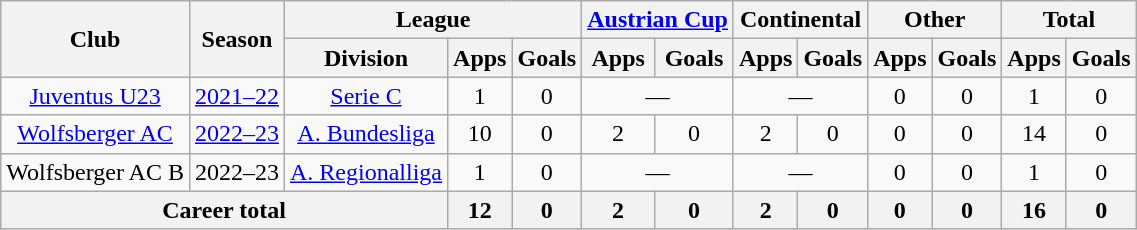<table class="wikitable" style="text-align:center">
<tr>
<th rowspan="2">Club</th>
<th rowspan="2">Season</th>
<th colspan="3">League</th>
<th colspan="2"><a href='#'>Austrian Cup</a></th>
<th colspan="2">Continental</th>
<th colspan="2">Other</th>
<th colspan="2">Total</th>
</tr>
<tr>
<th>Division</th>
<th>Apps</th>
<th>Goals</th>
<th>Apps</th>
<th>Goals</th>
<th>Apps</th>
<th>Goals</th>
<th>Apps</th>
<th>Goals</th>
<th>Apps</th>
<th>Goals</th>
</tr>
<tr>
<td><a href='#'>Juventus U23</a></td>
<td><a href='#'>2021–22</a></td>
<td><a href='#'>Serie C</a></td>
<td>1</td>
<td>0</td>
<td colspan="2">—</td>
<td colspan="2">—</td>
<td>0</td>
<td>0</td>
<td>1</td>
<td>0</td>
</tr>
<tr>
<td><a href='#'>Wolfsberger AC</a></td>
<td><a href='#'>2022–23</a></td>
<td><a href='#'>A. Bundesliga</a></td>
<td>10</td>
<td>0</td>
<td>2</td>
<td>0</td>
<td>2</td>
<td>0</td>
<td>0</td>
<td>0</td>
<td>14</td>
<td>0</td>
</tr>
<tr>
<td>Wolfsberger AC B</td>
<td>2022–23</td>
<td><a href='#'>A. Regionalliga</a></td>
<td>1</td>
<td>0</td>
<td colspan="2">—</td>
<td colspan="2">—</td>
<td>0</td>
<td>0</td>
<td>1</td>
<td>0</td>
</tr>
<tr>
<th colspan="3">Career total</th>
<th>12</th>
<th>0</th>
<th>2</th>
<th>0</th>
<th>2</th>
<th>0</th>
<th>0</th>
<th>0</th>
<th>16</th>
<th>0</th>
</tr>
</table>
